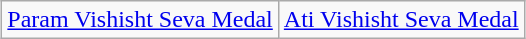<table class="wikitable" style="margin:1em auto; text-align:center;">
<tr>
<td style="text-align:center;"><a href='#'>Param Vishisht Seva Medal</a></td>
<td style="text-align:center;"><a href='#'>Ati Vishisht Seva Medal</a></td>
</tr>
</table>
